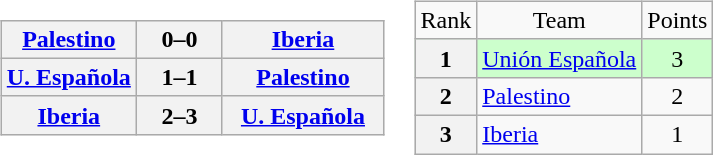<table>
<tr>
<td><br><table class="wikitable" style="text-align:center">
<tr>
<th !width="130"><a href='#'>Palestino</a></th>
<th width="50">0–0</th>
<th width="100"><a href='#'>Iberia</a></th>
</tr>
<tr>
<th !width="130"><a href='#'>U. Española</a></th>
<th width="50">1–1</th>
<th width="100"><a href='#'>Palestino</a></th>
</tr>
<tr>
<th !width="130"><a href='#'>Iberia</a></th>
<th width="50">2–3</th>
<th width="100"><a href='#'>U. Española</a></th>
</tr>
</table>
</td>
<td><br><table class="wikitable" style="text-align: center;">
<tr>
<td>Rank</td>
<td>Team</td>
<td>Points</td>
</tr>
<tr bgcolor=#ccffcc>
<th>1</th>
<td style="text-align: left;"><a href='#'>Unión Española</a></td>
<td>3</td>
</tr>
<tr>
<th>2</th>
<td style="text-align: left;"><a href='#'>Palestino</a></td>
<td>2</td>
</tr>
<tr>
<th>3</th>
<td style="text-align: left;"><a href='#'>Iberia</a></td>
<td>1</td>
</tr>
</table>
</td>
</tr>
</table>
